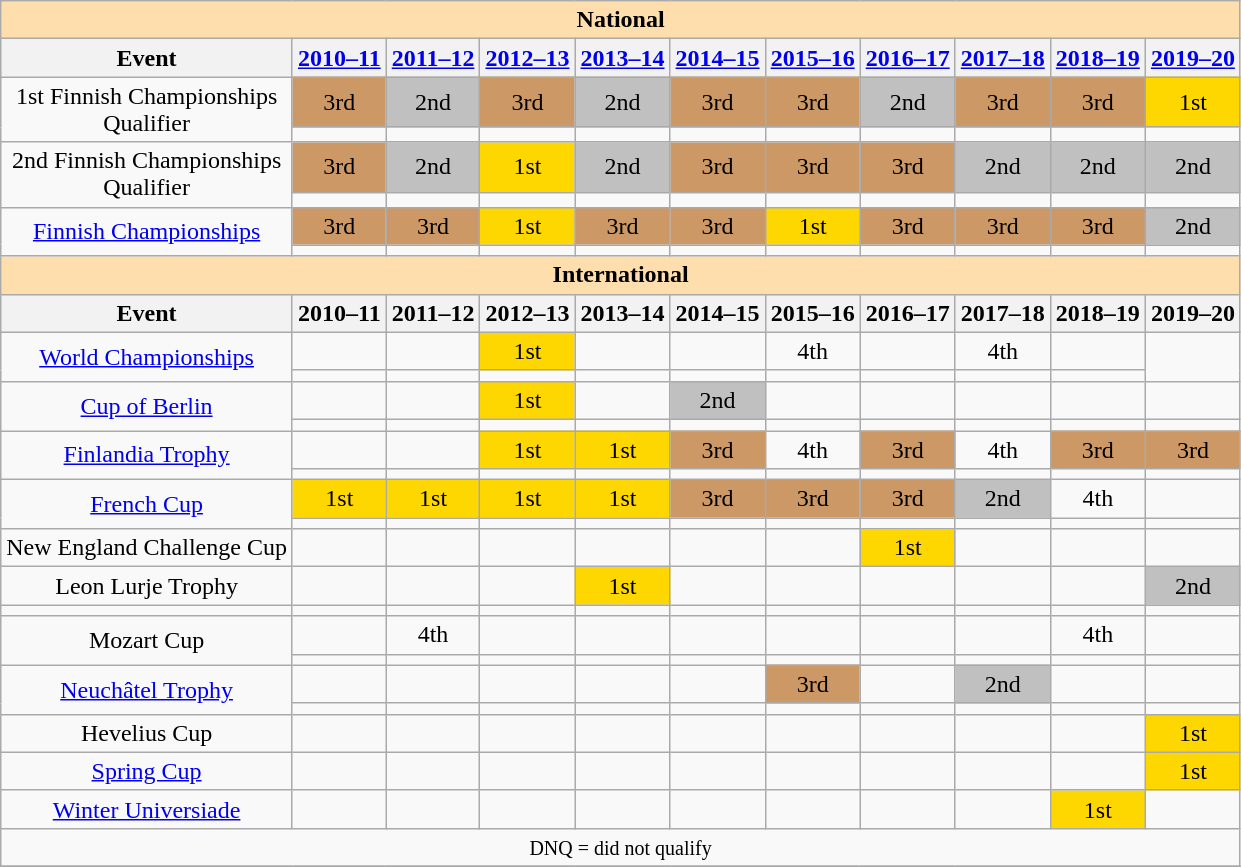<table class="wikitable">
<tr>
<td colspan="11" style="background-color: #ffdead; " align="center"><strong>National</strong></td>
</tr>
<tr>
<th>Event</th>
<th><a href='#'>2010–11</a></th>
<th><a href='#'>2011–12</a></th>
<th><a href='#'>2012–13</a></th>
<th><a href='#'>2013–14</a></th>
<th><a href='#'>2014–15</a></th>
<th><a href='#'>2015–16</a></th>
<th><a href='#'>2016–17</a></th>
<th><a href='#'>2017–18</a></th>
<th><a href='#'>2018–19</a></th>
<th><a href='#'>2019–20</a></th>
</tr>
<tr>
<td rowspan="2" align="center">1st Finnish Championships<br>Qualifier</td>
<td align="center" bgcolor="#cc9966" 2010-11>3rd</td>
<td align="center" bgcolor="silver" 2011-12>2nd</td>
<td align="center" bgcolor="#cc9966" 2012-13>3rd</td>
<td align="center" bgcolor="silver" 2013-14>2nd</td>
<td align="center" bgcolor="#cc9966" 2014-15>3rd</td>
<td align="center" bgcolor="#cc9966" 2015-16>3rd</td>
<td align="center" bgcolor="silver" 2016-17>2nd</td>
<td align="center" bgcolor="#cc9966" 2017-18>3rd</td>
<td align="center" bgcolor="#cc9966" 2018-19>3rd</td>
<td align="center" bgcolor="gold" 2019-20>1st</td>
</tr>
<tr>
<td align="center" 2010-11></td>
<td align="center" 2011-12></td>
<td align="center" 2012-13></td>
<td align="center" 2013-14></td>
<td align="center" 2014-15></td>
<td align="center" 2015-16></td>
<td align="center" 2016-17></td>
<td align="center" 2017-18></td>
<td align="center" 2018-19></td>
<td align="center" 2019-20></td>
</tr>
<tr>
<td rowspan="2" align="center">2nd Finnish Championships<br>Qualifier</td>
<td align="center" bgcolor="#cc9966" 2010-11>3rd</td>
<td align="center" bgcolor="silver" 2011-12>2nd</td>
<td align="center" bgcolor="gold" 2012-13>1st</td>
<td align="center" bgcolor="silver" 2013-14>2nd</td>
<td align="center" bgcolor="#cc9966" 2014-15>3rd</td>
<td align="center" bgcolor="#cc9966" 2015-16>3rd</td>
<td align="center" bgcolor="#cc9966" 2016-17>3rd</td>
<td align="center" bgcolor="silver" 2017-18>2nd</td>
<td align="center" bgcolor="silver" 2018-19>2nd</td>
<td align="center" bgcolor="silver" 2015-16>2nd</td>
</tr>
<tr>
<td align="center" 2010-11></td>
<td align="center" 2011-12></td>
<td align="center" 2012-13></td>
<td align="center" 2013-14></td>
<td align="center" 2014-15></td>
<td align="center" 2015-16></td>
<td align="center" 2016-17></td>
<td align="center" 2017-18></td>
<td align="center" 2018-19></td>
<td align="center" 2019-20></td>
</tr>
<tr>
<td rowspan="2" align="center"><a href='#'>Finnish Championships</a></td>
<td align="center" bgcolor="#cc9966" 2010-11>3rd</td>
<td align="center" bgcolor="#cc9966" 2011-12>3rd</td>
<td align="center" bgcolor="gold" 2012-13>1st</td>
<td align="center" bgcolor="#cc9966" 2013-14>3rd</td>
<td align="center" bgcolor="#cc9966" 2014-15>3rd</td>
<td align="center" bgcolor="gold" 2015-16>1st</td>
<td align="center" bgcolor="#cc9966" 2016-17>3rd</td>
<td align="center" bgcolor="#cc9966" 2017-18>3rd</td>
<td align="center" bgcolor="#cc9966" 2018-19>3rd</td>
<td align="center" bgcolor="silver" 2019-20>2nd</td>
</tr>
<tr>
<td align="center" 2010-11></td>
<td align="center" 2011-12></td>
<td align="center" 2012-13></td>
<td align="center" 2013-14></td>
<td align="center" 2014-15></td>
<td align="center" 2015-16></td>
<td align="center" 2016-17></td>
<td align="center" 2018-19></td>
<td align="center" 2019-20></td>
</tr>
<tr>
<td colspan="11" style="background-color: #ffdead; " align="center"><strong>International</strong></td>
</tr>
<tr>
<th>Event</th>
<th>2010–11</th>
<th>2011–12</th>
<th>2012–13</th>
<th>2013–14</th>
<th>2014–15</th>
<th>2015–16</th>
<th>2016–17</th>
<th>2017–18</th>
<th>2018–19</th>
<th>2019–20</th>
</tr>
<tr>
<td rowspan="2" align="center"><a href='#'>World Championships</a></td>
<td align="center" 2010-11></td>
<td align="center" 2011-12></td>
<td align="center" bgcolor="gold" 2012-13>1st</td>
<td align="center" 2013-14></td>
<td align="center" 2014-15></td>
<td align="center" 2015-16>4th</td>
<td align="center" 2016-17></td>
<td align="center" 2017-18>4th</td>
<td align="center" 2018-19></td>
<td align="center" 2019-20 rowspan="2"></td>
</tr>
<tr>
<td align="center" 2010-11></td>
<td align="center" 2011-12></td>
<td align="center" 2012-13></td>
<td align="center" 2013-14></td>
<td align="center" 2014-15></td>
<td align="center" 2015-16></td>
<td align="center" 2016-17></td>
<td align="center" 2017-18></td>
<td align="center" 2018-19></td>
</tr>
<tr>
<td rowspan="2" align="center"><a href='#'>Cup of Berlin</a></td>
<td align="center" 2010-11></td>
<td align="center" 2011-12></td>
<td align="center" bgcolor="gold" 2012-13>1st</td>
<td align="center" 2013-14></td>
<td align="center" bgcolor="silver" 2014-15>2nd</td>
<td align="center" 2015-16></td>
<td align="center" 2016-17></td>
<td align="center" 2017-18></td>
<td align="center" 2018-19></td>
<td align="center" 2019-20></td>
</tr>
<tr>
<td align="center" 2010-11></td>
<td align="center" 2011-12></td>
<td align="center" 2012-13></td>
<td align="center" 2013-14></td>
<td align="center" 2014-15></td>
<td align="center" 2015-16></td>
<td align="center" 2016-17></td>
<td align="center" 2017-18></td>
<td align="center" 2018-19></td>
<td align="center" 2019-20></td>
</tr>
<tr>
<td rowspan="2" align="center"><a href='#'>Finlandia Trophy</a></td>
<td align="center" 2010-11></td>
<td align="center" 2011-12></td>
<td align="center" bgcolor="gold" 2012-13>1st</td>
<td align="center" bgcolor="gold" 2013-14>1st</td>
<td align="center" bgcolor="#cc9966" 2014-15>3rd</td>
<td align="center" 2015-16>4th</td>
<td align="center" bgcolor="#cc9966" 2016-17>3rd</td>
<td align="center" 2017-18>4th</td>
<td align="center" bgcolor="#cc9966" 2018-19>3rd</td>
<td align="center" bgcolor="#cc9966" 2019-20>3rd</td>
</tr>
<tr>
<td align="center" 2010-11></td>
<td align="center" 2011-12></td>
<td align="center" 2012-13></td>
<td align="center" 2013-14></td>
<td align="center" 2014-15></td>
<td align="center" 2015-16></td>
<td align="center" 2016-17></td>
<td align="center" 2017-18></td>
<td align="center" 2018-19></td>
<td align="center" 2019-20></td>
</tr>
<tr>
<td rowspan="2" align="center"><a href='#'>French Cup</a></td>
<td align="center" bgcolor="gold" 2010-11>1st</td>
<td align="center" bgcolor="gold" 2011-12>1st</td>
<td align="center" bgcolor="gold" 2012-13>1st</td>
<td align="center" bgcolor="gold" 2013-14>1st</td>
<td align="center" bgcolor="#cc9966" 2014-15>3rd</td>
<td align="center" bgcolor="#cc9966" 2015-16>3rd</td>
<td align="center" bgcolor="#cc9966" 2016-17>3rd</td>
<td align="center" bgcolor="silver" 2017-18>2nd</td>
<td align="center" 2018-19>4th</td>
<td align="center" 2019-20></td>
</tr>
<tr>
<td align="center" 2010-11></td>
<td align="center" 2011-12></td>
<td align="center" 2012-13></td>
<td align="center" 2013-14></td>
<td align="center" 2014-15></td>
<td align="center" 2015-16></td>
<td align="center" 2016-17></td>
<td align="center" 2017-18></td>
<td align="center" 2018-19></td>
<td align="center" 2019-20></td>
</tr>
<tr>
<td rowspan="1" align="center">New England Challenge Cup</td>
<td align="center" 2010-11></td>
<td align="center" 2011-12></td>
<td align="center" 2012-13></td>
<td align="center" 2013-14></td>
<td align="center" 2014-15></td>
<td align="center" 2015-16></td>
<td align="center" bgcolor="gold" 2016-17>1st</td>
<td align="center" 2017-18></td>
<td align="center" 2018-19></td>
<td align="center" 2019-20></td>
</tr>
<tr>
<td rowspan="1" align="center">Leon Lurje Trophy</td>
<td align="center" 2010-11></td>
<td align="center" 2011-12></td>
<td align="center" 2012-13></td>
<td align="center" bgcolor="gold" 2013-14>1st</td>
<td align="center" 2014-15></td>
<td align="center" 2015-16></td>
<td align="center" 2016-17></td>
<td align="center" 2017-18></td>
<td align="center" 2018-19></td>
<td align="center" bgcolor="silver" 2019-20>2nd</td>
</tr>
<tr>
<td></td>
<td align="center" 2010-11></td>
<td align="center" 2011-12></td>
<td align="center" 2012-13></td>
<td align="center" 2013-14></td>
<td align="center" 2014-15></td>
<td align="center" 2015-16></td>
<td align="center" 2016-17></td>
<td align="center" 2017-18></td>
<td align="center" 2018-19></td>
<td align="center" 2019-20></td>
</tr>
<tr>
<td rowspan="2" align="center">Mozart Cup</td>
<td align="center" 2010-11></td>
<td align="center" 2011-12>4th</td>
<td align="center" 2012-13></td>
<td align="center" 2013-14></td>
<td align="center" 2014-15></td>
<td align="center" 2015-16></td>
<td align="center" 2016-17></td>
<td align="center" 2017-18></td>
<td align="center" 2018-19>4th</td>
<td align="center" 2019-20></td>
</tr>
<tr>
<td align="center" 2010-11></td>
<td align="center" 2011-12></td>
<td align="center" 2012-13></td>
<td align="center" 2013-14></td>
<td align="center" 2014-15></td>
<td align="center" 2015-16></td>
<td align="center" 2016-17></td>
<td align="center" 2017-18></td>
<td align="center" 2018-19></td>
<td align="center" 2019-20></td>
</tr>
<tr>
<td rowspan="2" align="center"><a href='#'>Neuchâtel Trophy</a></td>
<td align="center" 2010-11></td>
<td align="center" 2011-12></td>
<td align="center" 2012-13></td>
<td align="center" 2013-14></td>
<td align="center" 2014-15></td>
<td align="center" bgcolor="#cc9966" 2015-16>3rd</td>
<td align="center" 2016-17></td>
<td align="center" bgcolor="silver" 2017-18>2nd</td>
<td align="center" 2018-19></td>
<td align="center" 2019-20></td>
</tr>
<tr>
<td align="center" 2010-11></td>
<td align="center" 2011-12></td>
<td align="center" 2012-13></td>
<td align="center" 2013-14></td>
<td align="center" 2014-15></td>
<td align="center" 2015-16></td>
<td align="center" 2016-17></td>
<td align="center" 2017-18></td>
<td align="center" 2018-19></td>
<td align="center" 2019-20></td>
</tr>
<tr>
<td rowspan="1" align="center">Hevelius Cup</td>
<td align="center" 2010-11></td>
<td align="center" 2011-12></td>
<td align="center" 2012-13></td>
<td align="center" 2013-14></td>
<td align="center" 2014-15></td>
<td align="center" 2015-16></td>
<td align="center" 2016-17></td>
<td align="center" 2017-18></td>
<td align="center" 2018-19></td>
<td align="center" bgcolor="gold" 2019-20>1st</td>
</tr>
<tr>
<td rowspan="1" align="center"><a href='#'>Spring Cup</a></td>
<td align="center" 2010-11></td>
<td align="center" 2011-12></td>
<td align="center" 2012-13></td>
<td align="center" 2013-14></td>
<td align="center" 2014-15></td>
<td align="center" 2015-16></td>
<td align="center" 2016-17></td>
<td align="center" 2017-18></td>
<td align="center" 2018-19></td>
<td align="center" bgcolor="gold" 2019-20>1st</td>
</tr>
<tr>
<td rowspan="1" align="center"><a href='#'>Winter Universiade</a></td>
<td align="center" 2010-11></td>
<td align="center" 2011-12></td>
<td align="center" 2012-13></td>
<td align="center" 2013-14></td>
<td align="center" 2014-15></td>
<td align="center" 2015-16></td>
<td align="center" 2016-17></td>
<td align="center" 2017-18></td>
<td align="center" bgcolor="gold" 2018-19>1st</td>
<td align="center" 2019-20></td>
</tr>
<tr>
<td colspan="13" align="center"><small>DNQ = did not qualify</small></td>
</tr>
<tr>
</tr>
</table>
